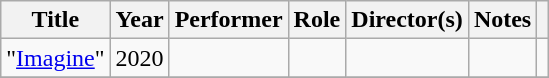<table class="wikitable plainrowheaders" style="text-align:center;">
<tr>
<th scope="col">Title</th>
<th scope="col">Year</th>
<th scope="col">Performer</th>
<th scope="col">Role</th>
<th scope="col">Director(s)</th>
<th scope="col">Notes</th>
<th scope="col"></th>
</tr>
<tr>
<td>"<a href='#'>Imagine</a>" </td>
<td>2020</td>
<td></td>
<td></td>
<td></td>
<td></td>
<td></td>
</tr>
<tr>
</tr>
</table>
